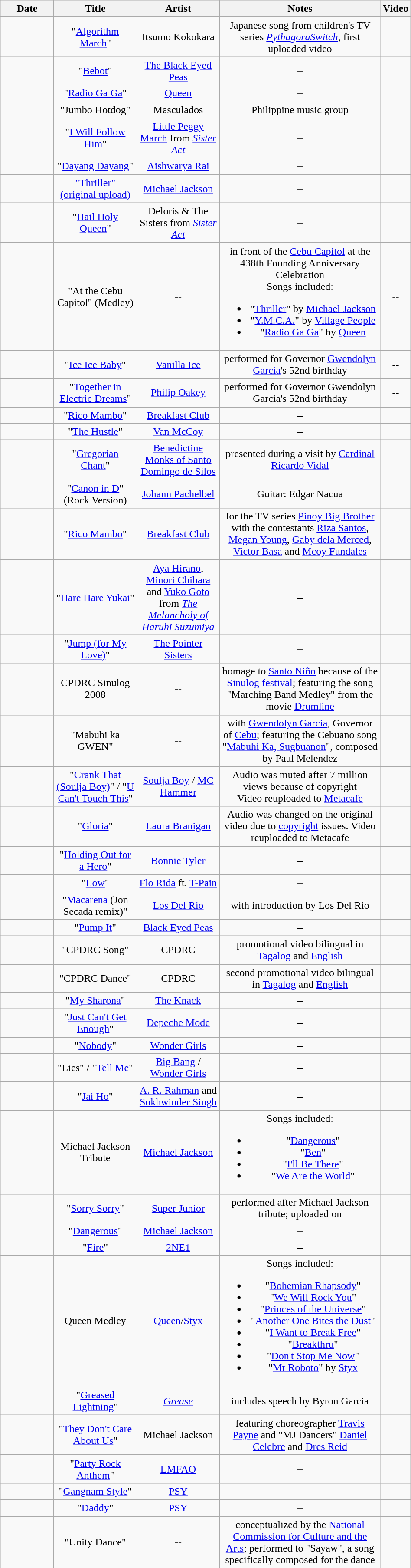<table class="wikitable sortable plainrowheaders" style="text-align:center">
<tr>
<th width="75px">Date</th>
<th width = "120px">Title</th>
<th width = "120px">Artist</th>
<th scope="col" class="unsortable" width = "240px">Notes</th>
<th scope="col" class="unsortable" width = "30px">Video</th>
</tr>
<tr>
<td></td>
<td>"<a href='#'>Algorithm March</a>"</td>
<td>Itsumo Kokokara</td>
<td>Japanese song from children's TV series <em><a href='#'>PythagoraSwitch</a></em>, first uploaded video</td>
<td></td>
</tr>
<tr>
<td></td>
<td>"<a href='#'>Bebot</a>"</td>
<td><a href='#'>The Black Eyed Peas</a></td>
<td>--</td>
<td></td>
</tr>
<tr>
<td></td>
<td>"<a href='#'>Radio Ga Ga</a>"</td>
<td><a href='#'>Queen</a></td>
<td>--</td>
<td></td>
</tr>
<tr>
<td></td>
<td>"Jumbo Hotdog"</td>
<td>Masculados</td>
<td>Philippine music group</td>
<td></td>
</tr>
<tr>
<td></td>
<td>"<a href='#'>I Will Follow Him</a>"</td>
<td><a href='#'>Little Peggy March</a> from <em><a href='#'>Sister Act</a></em></td>
<td>--</td>
<td> </td>
</tr>
<tr>
<td></td>
<td>"<a href='#'>Dayang Dayang</a>"</td>
<td><a href='#'>Aishwarya Rai</a></td>
<td>--</td>
<td></td>
</tr>
<tr>
<td></td>
<td><a href='#'>"Thriller" (original upload)</a></td>
<td><a href='#'>Michael Jackson</a></td>
<td>--</td>
<td></td>
</tr>
<tr>
<td></td>
<td>"<a href='#'>Hail Holy Queen</a>"</td>
<td>Deloris & The Sisters from <em><a href='#'>Sister Act</a></em></td>
<td>--</td>
<td></td>
</tr>
<tr>
<td></td>
<td>"At the Cebu Capitol" (Medley)</td>
<td>--</td>
<td>in front of the <a href='#'>Cebu Capitol</a> at the 438th Founding Anniversary Celebration<br>Songs included:<br><ul><li>"<a href='#'>Thriller</a>" by <a href='#'>Michael Jackson</a></li><li>"<a href='#'>Y.M.C.A.</a>" by <a href='#'>Village People</a></li><li>"<a href='#'>Radio Ga Ga</a>" by <a href='#'>Queen</a></li></ul></td>
<td>--</td>
</tr>
<tr>
<td></td>
<td>"<a href='#'>Ice Ice Baby</a>"</td>
<td><a href='#'>Vanilla Ice</a></td>
<td>performed for Governor <a href='#'>Gwendolyn Garcia</a>'s 52nd birthday</td>
<td>--</td>
</tr>
<tr>
<td></td>
<td>"<a href='#'>Together in Electric Dreams</a>"</td>
<td><a href='#'>Philip Oakey</a></td>
<td>performed for Governor Gwendolyn Garcia's 52nd birthday</td>
<td>--</td>
</tr>
<tr>
<td></td>
<td>"<a href='#'>Rico Mambo</a>"</td>
<td><a href='#'>Breakfast Club</a></td>
<td>--</td>
<td></td>
</tr>
<tr>
<td></td>
<td>"<a href='#'>The Hustle</a>"</td>
<td><a href='#'>Van McCoy</a></td>
<td>--</td>
<td></td>
</tr>
<tr>
<td></td>
<td>"<a href='#'>Gregorian Chant</a>"</td>
<td><a href='#'>Benedictine Monks of Santo Domingo de Silos</a></td>
<td>presented during a visit by <a href='#'>Cardinal Ricardo Vidal</a></td>
<td></td>
</tr>
<tr>
<td></td>
<td>"<a href='#'>Canon in D</a>" (Rock Version)</td>
<td><a href='#'>Johann Pachelbel</a></td>
<td>Guitar: Edgar Nacua</td>
<td></td>
</tr>
<tr>
<td></td>
<td>"<a href='#'>Rico Mambo</a>"</td>
<td><a href='#'>Breakfast Club</a></td>
<td>for the TV series <a href='#'>Pinoy Big Brother</a> with the contestants <a href='#'>Riza Santos</a>, <a href='#'>Megan Young</a>, <a href='#'>Gaby dela Merced</a>, <a href='#'>Victor Basa</a> and <a href='#'>Mcoy Fundales</a></td>
<td></td>
</tr>
<tr>
<td></td>
<td>"<a href='#'>Hare Hare Yukai</a>"</td>
<td><a href='#'>Aya Hirano</a>, <a href='#'>Minori Chihara</a> and <a href='#'>Yuko Goto</a> from <em><a href='#'>The Melancholy of Haruhi Suzumiya</a></em></td>
<td>--</td>
<td></td>
</tr>
<tr>
<td></td>
<td>"<a href='#'>Jump (for My Love)</a>"</td>
<td><a href='#'>The Pointer Sisters</a></td>
<td>--</td>
<td></td>
</tr>
<tr>
<td></td>
<td>CPDRC Sinulog 2008</td>
<td>--</td>
<td>homage to <a href='#'>Santo Niño</a> because of the <a href='#'>Sinulog festival</a>; featuring the song "Marching Band Medley" from the movie <a href='#'>Drumline</a></td>
<td></td>
</tr>
<tr>
<td></td>
<td>"Mabuhi ka GWEN"</td>
<td>--</td>
<td>with <a href='#'>Gwendolyn Garcia</a>, Governor of <a href='#'>Cebu</a>; featuring the Cebuano song "<a href='#'>Mabuhi Ka, Sugbuanon</a>", composed by Paul Melendez</td>
<td></td>
</tr>
<tr>
<td></td>
<td>"<a href='#'>Crank That (Soulja Boy)</a>" / "<a href='#'>U Can't Touch This</a>"</td>
<td><a href='#'>Soulja Boy</a> / <a href='#'>MC Hammer</a></td>
<td>Audio was muted after 7 million views because of copyright<br>Video reuploaded to <a href='#'>Metacafe</a></td>
<td> </td>
</tr>
<tr>
<td></td>
<td>"<a href='#'>Gloria</a>"</td>
<td><a href='#'>Laura Branigan</a></td>
<td>Audio was changed on the original video due to <a href='#'>copyright</a> issues. Video reuploaded to Metacafe</td>
<td> </td>
</tr>
<tr>
<td></td>
<td>"<a href='#'>Holding Out for a Hero</a>"</td>
<td><a href='#'>Bonnie Tyler</a></td>
<td>--</td>
<td></td>
</tr>
<tr>
<td></td>
<td>"<a href='#'>Low</a>"</td>
<td><a href='#'>Flo Rida</a> ft. <a href='#'>T-Pain</a></td>
<td>--</td>
<td></td>
</tr>
<tr>
<td></td>
<td>"<a href='#'>Macarena</a> (Jon Secada remix)"</td>
<td><a href='#'>Los Del Rio</a></td>
<td>with introduction by Los Del Rio</td>
<td></td>
</tr>
<tr>
<td></td>
<td>"<a href='#'>Pump It</a>"</td>
<td><a href='#'>Black Eyed Peas</a></td>
<td>--</td>
<td></td>
</tr>
<tr>
<td></td>
<td>"CPDRC Song"</td>
<td>CPDRC</td>
<td>promotional video bilingual in <a href='#'>Tagalog</a> and <a href='#'>English</a></td>
<td></td>
</tr>
<tr>
<td></td>
<td>"CPDRC Dance"</td>
<td>CPDRC</td>
<td>second promotional video bilingual in <a href='#'>Tagalog</a> and <a href='#'>English</a></td>
<td></td>
</tr>
<tr>
<td></td>
<td>"<a href='#'>My Sharona</a>"</td>
<td><a href='#'>The Knack</a></td>
<td>--</td>
<td></td>
</tr>
<tr>
<td></td>
<td>"<a href='#'>Just Can't Get Enough</a>"</td>
<td><a href='#'>Depeche Mode</a></td>
<td>--</td>
<td></td>
</tr>
<tr>
<td></td>
<td>"<a href='#'>Nobody</a>"</td>
<td><a href='#'>Wonder Girls</a></td>
<td>--</td>
<td></td>
</tr>
<tr>
<td></td>
<td>"Lies" / "<a href='#'>Tell Me</a>"</td>
<td><a href='#'>Big Bang</a> / <a href='#'>Wonder Girls</a></td>
<td>--</td>
<td></td>
</tr>
<tr>
<td></td>
<td>"<a href='#'>Jai Ho</a>"</td>
<td><a href='#'>A. R. Rahman</a> and <a href='#'>Sukhwinder Singh</a></td>
<td>--</td>
<td></td>
</tr>
<tr>
<td></td>
<td>Michael Jackson Tribute</td>
<td><a href='#'>Michael Jackson</a></td>
<td>Songs included:<br><ul><li>"<a href='#'>Dangerous</a>"</li><li>"<a href='#'>Ben</a>"</li><li>"<a href='#'>I'll Be There</a>"</li><li>"<a href='#'>We Are the World</a>"</li></ul></td>
<td></td>
</tr>
<tr>
<td></td>
<td>"<a href='#'>Sorry Sorry</a>"</td>
<td><a href='#'>Super Junior</a></td>
<td>performed after Michael Jackson tribute; uploaded on </td>
<td></td>
</tr>
<tr>
<td></td>
<td>"<a href='#'>Dangerous</a>"</td>
<td><a href='#'>Michael Jackson</a></td>
<td>--</td>
<td></td>
</tr>
<tr>
<td></td>
<td>"<a href='#'>Fire</a>"</td>
<td><a href='#'>2NE1</a></td>
<td>--</td>
<td></td>
</tr>
<tr>
<td></td>
<td>Queen Medley</td>
<td><a href='#'>Queen</a>/<a href='#'>Styx</a></td>
<td>Songs included:<br><ul><li>"<a href='#'>Bohemian Rhapsody</a>"</li><li>"<a href='#'>We Will Rock You</a>"</li><li>"<a href='#'>Princes of the Universe</a>"</li><li>"<a href='#'>Another One Bites the Dust</a>"</li><li>"<a href='#'>I Want to Break Free</a>"</li><li>"<a href='#'>Breakthru</a>"</li><li>"<a href='#'>Don't Stop Me Now</a>"</li><li>"<a href='#'>Mr Roboto</a>" by <a href='#'>Styx</a></li></ul></td>
<td></td>
</tr>
<tr>
<td></td>
<td>"<a href='#'>Greased Lightning</a>"</td>
<td><em><a href='#'>Grease</a></em></td>
<td>includes  speech by Byron Garcia</td>
<td></td>
</tr>
<tr>
<td></td>
<td>"<a href='#'>They Don't Care About Us</a>"</td>
<td>Michael Jackson</td>
<td>featuring choreographer <a href='#'>Travis Payne</a> and "MJ Dancers" <a href='#'>Daniel Celebre</a> and <a href='#'>Dres Reid</a></td>
<td></td>
</tr>
<tr>
<td></td>
<td>"<a href='#'>Party Rock Anthem</a>"</td>
<td><a href='#'>LMFAO</a></td>
<td>--</td>
<td></td>
</tr>
<tr>
<td></td>
<td>"<a href='#'>Gangnam Style</a>"</td>
<td><a href='#'>PSY</a></td>
<td>--</td>
<td></td>
</tr>
<tr>
<td></td>
<td>"<a href='#'>Daddy</a>"</td>
<td><a href='#'>PSY</a></td>
<td>--</td>
<td></td>
</tr>
<tr>
<td></td>
<td>"Unity Dance"</td>
<td>--</td>
<td>conceptualized by the <a href='#'>National Commission for Culture and the Arts</a>; performed to "Sayaw", a song specifically composed for the dance</td>
<td></td>
</tr>
<tr>
</tr>
</table>
